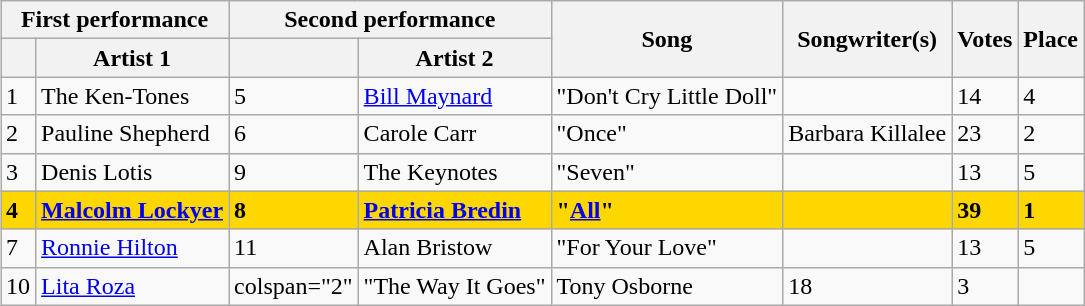<table class="sortable wikitable" style="margin: 1em auto 1em auto; text-align:left">
<tr>
<th colspan="2">First performance</th>
<th colspan="2">Second performance</th>
<th rowspan="2">Song</th>
<th rowspan="2">Songwriter(s)</th>
<th rowspan="2">Votes</th>
<th rowspan="2">Place</th>
</tr>
<tr>
<th></th>
<th>Artist 1</th>
<th></th>
<th>Artist 2</th>
</tr>
<tr>
<td>1</td>
<td>The Ken-Tones</td>
<td>5</td>
<td><a href='#'>Bill Maynard</a></td>
<td>"Don't Cry Little Doll"</td>
<td></td>
<td>14</td>
<td>4</td>
</tr>
<tr>
<td 2>2</td>
<td>Pauline Shepherd</td>
<td>6</td>
<td>Carole Carr</td>
<td>"Once"</td>
<td>Barbara Killalee</td>
<td>23</td>
<td>2</td>
</tr>
<tr>
<td>3</td>
<td>Denis Lotis</td>
<td>9</td>
<td>The Keynotes</td>
<td>"Seven"</td>
<td></td>
<td>13</td>
<td>5</td>
</tr>
<tr style="font-weight:bold; background:gold;">
<td>4</td>
<td><a href='#'>Malcolm Lockyer</a></td>
<td>8</td>
<td><a href='#'>Patricia Bredin</a></td>
<td>"<a href='#'>All</a>"</td>
<td></td>
<td>39</td>
<td>1</td>
</tr>
<tr>
<td>7</td>
<td><a href='#'>Ronnie Hilton</a></td>
<td>11</td>
<td>Alan Bristow</td>
<td>"For Your Love"</td>
<td></td>
<td>13</td>
<td>5</td>
</tr>
<tr>
<td>10</td>
<td><a href='#'>Lita Roza</a></td>
<td>colspan="2" </td>
<td>"The Way It Goes"</td>
<td>Tony Osborne</td>
<td>18</td>
<td>3</td>
</tr>
</table>
